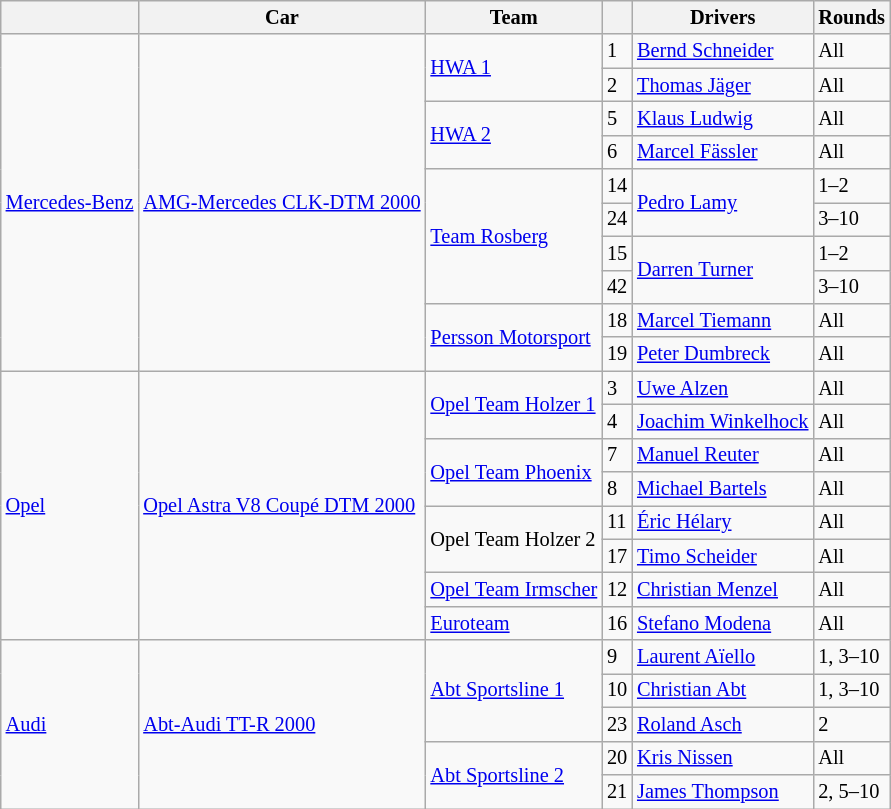<table class="wikitable sortable" style="font-size: 85%">
<tr>
<th></th>
<th>Car</th>
<th>Team</th>
<th></th>
<th>Drivers</th>
<th>Rounds</th>
</tr>
<tr>
<td rowspan="10"><a href='#'>Mercedes-Benz</a></td>
<td rowspan="10"><a href='#'>AMG-Mercedes CLK-DTM 2000</a></td>
<td rowspan="2"><a href='#'>HWA 1</a></td>
<td>1</td>
<td> <a href='#'>Bernd Schneider</a></td>
<td>All</td>
</tr>
<tr>
<td>2</td>
<td> <a href='#'>Thomas Jäger</a></td>
<td>All</td>
</tr>
<tr>
<td rowspan="2"><a href='#'>HWA 2</a></td>
<td>5</td>
<td> <a href='#'>Klaus Ludwig</a></td>
<td>All</td>
</tr>
<tr>
<td>6</td>
<td> <a href='#'>Marcel Fässler</a></td>
<td>All</td>
</tr>
<tr>
<td rowspan="4"><a href='#'>Team Rosberg</a></td>
<td>14</td>
<td rowspan="2"> <a href='#'>Pedro Lamy</a></td>
<td>1–2</td>
</tr>
<tr>
<td>24</td>
<td>3–10</td>
</tr>
<tr>
<td>15</td>
<td rowspan="2"> <a href='#'>Darren Turner</a></td>
<td>1–2</td>
</tr>
<tr>
<td>42</td>
<td>3–10</td>
</tr>
<tr>
<td rowspan="2"><a href='#'>Persson Motorsport</a></td>
<td>18</td>
<td> <a href='#'>Marcel Tiemann</a></td>
<td>All</td>
</tr>
<tr>
<td>19</td>
<td> <a href='#'>Peter Dumbreck</a></td>
<td>All</td>
</tr>
<tr>
<td rowspan="8"><a href='#'>Opel</a></td>
<td rowspan="8"><a href='#'>Opel Astra V8 Coupé DTM 2000</a></td>
<td rowspan="2"><a href='#'>Opel Team Holzer 1</a></td>
<td>3</td>
<td> <a href='#'>Uwe Alzen</a></td>
<td>All</td>
</tr>
<tr>
<td>4</td>
<td> <a href='#'>Joachim Winkelhock</a></td>
<td>All</td>
</tr>
<tr>
<td rowspan="2"><a href='#'>Opel Team Phoenix</a></td>
<td>7</td>
<td> <a href='#'>Manuel Reuter</a></td>
<td>All</td>
</tr>
<tr>
<td>8</td>
<td> <a href='#'>Michael Bartels</a></td>
<td>All</td>
</tr>
<tr>
<td rowspan="2">Opel Team Holzer 2</td>
<td>11</td>
<td> <a href='#'>Éric Hélary</a></td>
<td>All</td>
</tr>
<tr>
<td>17</td>
<td> <a href='#'>Timo Scheider</a></td>
<td>All</td>
</tr>
<tr>
<td><a href='#'>Opel Team Irmscher</a></td>
<td>12</td>
<td> <a href='#'>Christian Menzel</a></td>
<td>All</td>
</tr>
<tr>
<td><a href='#'>Euroteam</a></td>
<td>16</td>
<td> <a href='#'>Stefano Modena</a></td>
<td>All</td>
</tr>
<tr>
<td rowspan="5"><a href='#'>Audi</a></td>
<td rowspan="5"><a href='#'>Abt-Audi TT-R 2000</a></td>
<td rowspan="3"><a href='#'>Abt Sportsline 1</a></td>
<td>9</td>
<td> <a href='#'>Laurent Aïello</a></td>
<td>1, 3–10</td>
</tr>
<tr>
<td>10</td>
<td> <a href='#'>Christian Abt</a></td>
<td>1, 3–10</td>
</tr>
<tr>
<td>23</td>
<td> <a href='#'>Roland Asch</a></td>
<td>2</td>
</tr>
<tr>
<td rowspan="2"><a href='#'>Abt Sportsline 2</a></td>
<td>20</td>
<td> <a href='#'>Kris Nissen</a></td>
<td>All</td>
</tr>
<tr>
<td>21</td>
<td> <a href='#'>James Thompson</a></td>
<td>2, 5–10</td>
</tr>
</table>
